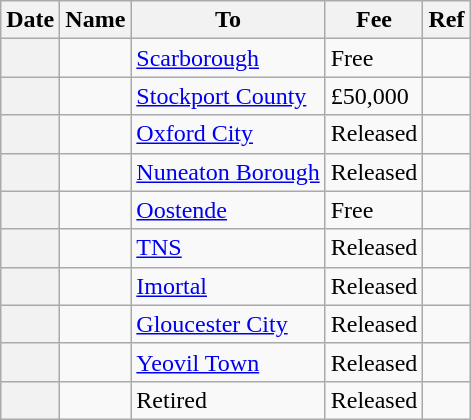<table class="wikitable sortable plainrowheaders">
<tr>
<th scope=col>Date</th>
<th scope=col>Name</th>
<th scope=col>To</th>
<th scope=col>Fee</th>
<th scope=col class=unsortable>Ref</th>
</tr>
<tr>
<th scope=row></th>
<td></td>
<td><a href='#'>Scarborough</a></td>
<td>Free</td>
<td></td>
</tr>
<tr>
<th scope=row></th>
<td></td>
<td><a href='#'>Stockport County</a></td>
<td>£50,000</td>
<td></td>
</tr>
<tr>
<th scope=row></th>
<td></td>
<td><a href='#'>Oxford City</a></td>
<td>Released</td>
<td></td>
</tr>
<tr>
<th scope=row></th>
<td></td>
<td><a href='#'>Nuneaton Borough</a></td>
<td>Released</td>
<td></td>
</tr>
<tr>
<th scope=row></th>
<td></td>
<td><a href='#'>Oostende</a></td>
<td>Free</td>
<td></td>
</tr>
<tr>
<th scope=row></th>
<td></td>
<td><a href='#'>TNS</a></td>
<td>Released</td>
<td></td>
</tr>
<tr>
<th scope=row></th>
<td></td>
<td><a href='#'>Imortal</a></td>
<td>Released</td>
<td></td>
</tr>
<tr>
<th scope=row></th>
<td></td>
<td><a href='#'>Gloucester City</a></td>
<td>Released</td>
<td></td>
</tr>
<tr>
<th scope=row></th>
<td></td>
<td><a href='#'>Yeovil Town</a></td>
<td>Released</td>
<td></td>
</tr>
<tr>
<th scope=row></th>
<td></td>
<td>Retired</td>
<td>Released</td>
<td></td>
</tr>
</table>
